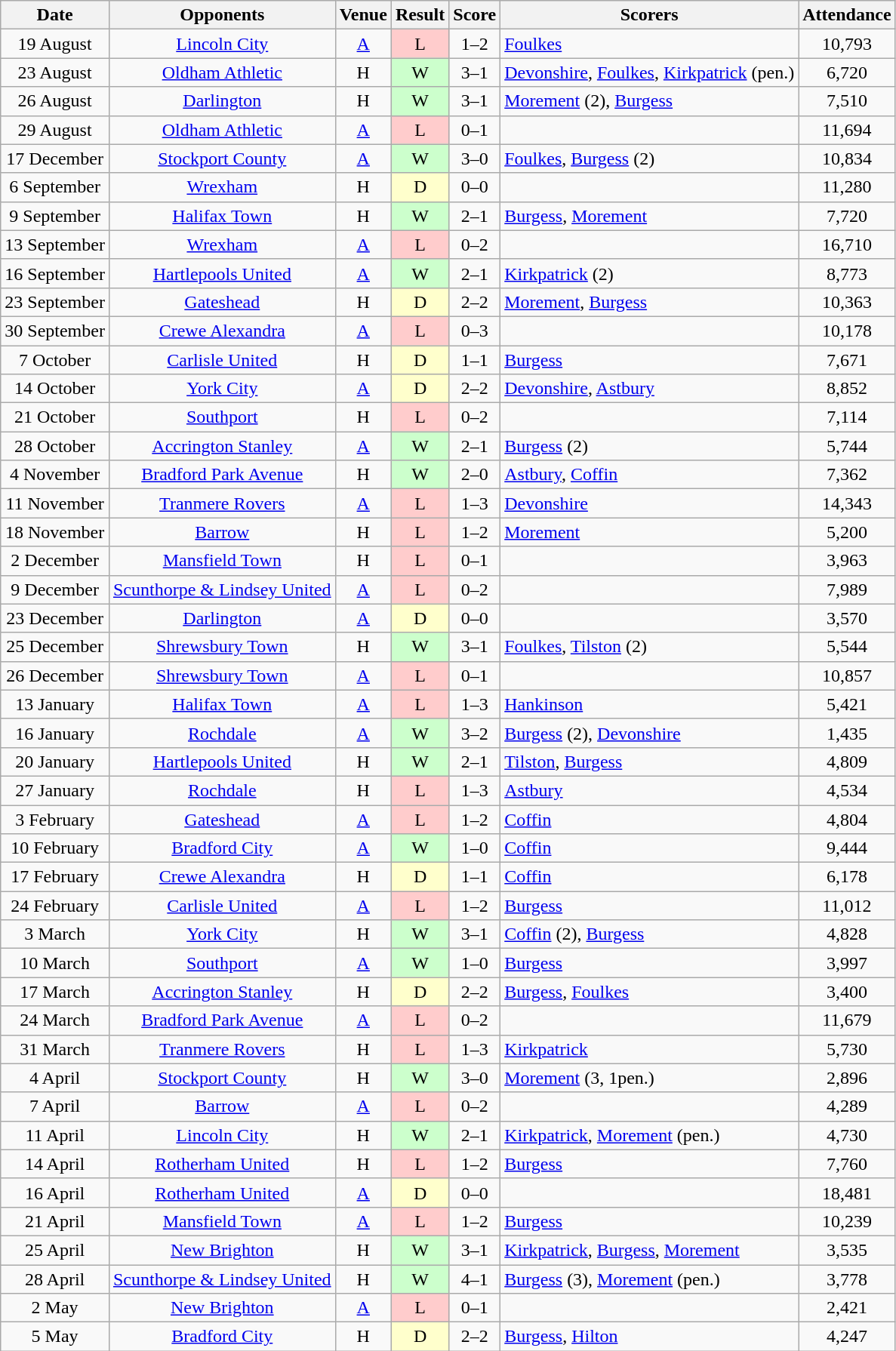<table class="wikitable" style="text-align:center">
<tr>
<th>Date</th>
<th>Opponents</th>
<th>Venue</th>
<th>Result</th>
<th>Score</th>
<th>Scorers</th>
<th>Attendance</th>
</tr>
<tr>
<td>19 August</td>
<td><a href='#'>Lincoln City</a></td>
<td><a href='#'>A</a></td>
<td style="background-color:#FFCCCC">L</td>
<td>1–2</td>
<td align="left"><a href='#'>Foulkes</a></td>
<td>10,793</td>
</tr>
<tr>
<td>23 August</td>
<td><a href='#'>Oldham Athletic</a></td>
<td>H</td>
<td style="background-color:#CCFFCC">W</td>
<td>3–1</td>
<td align="left"><a href='#'>Devonshire</a>, <a href='#'>Foulkes</a>, <a href='#'>Kirkpatrick</a> (pen.)</td>
<td>6,720</td>
</tr>
<tr>
<td>26 August</td>
<td><a href='#'>Darlington</a></td>
<td>H</td>
<td style="background-color:#CCFFCC">W</td>
<td>3–1</td>
<td align="left"><a href='#'>Morement</a> (2), <a href='#'>Burgess</a></td>
<td>7,510</td>
</tr>
<tr>
<td>29 August</td>
<td><a href='#'>Oldham Athletic</a></td>
<td><a href='#'>A</a></td>
<td style="background-color:#FFCCCC">L</td>
<td>0–1</td>
<td align="left"></td>
<td>11,694</td>
</tr>
<tr>
<td>17 December</td>
<td><a href='#'>Stockport County</a></td>
<td><a href='#'>A</a></td>
<td style="background-color:#CCFFCC">W</td>
<td>3–0</td>
<td align="left"><a href='#'>Foulkes</a>, <a href='#'>Burgess</a> (2)</td>
<td>10,834</td>
</tr>
<tr>
<td>6 September</td>
<td><a href='#'>Wrexham</a></td>
<td>H</td>
<td style="background-color:#FFFFCC">D</td>
<td>0–0</td>
<td align="left"></td>
<td>11,280</td>
</tr>
<tr>
<td>9 September</td>
<td><a href='#'>Halifax Town</a></td>
<td>H</td>
<td style="background-color:#CCFFCC">W</td>
<td>2–1</td>
<td align="left"><a href='#'>Burgess</a>, <a href='#'>Morement</a></td>
<td>7,720</td>
</tr>
<tr>
<td>13 September</td>
<td><a href='#'>Wrexham</a></td>
<td><a href='#'>A</a></td>
<td style="background-color:#FFCCCC">L</td>
<td>0–2</td>
<td align="left"></td>
<td>16,710</td>
</tr>
<tr>
<td>16 September</td>
<td><a href='#'>Hartlepools United</a></td>
<td><a href='#'>A</a></td>
<td style="background-color:#CCFFCC">W</td>
<td>2–1</td>
<td align="left"><a href='#'>Kirkpatrick</a> (2)</td>
<td>8,773</td>
</tr>
<tr>
<td>23 September</td>
<td><a href='#'>Gateshead</a></td>
<td>H</td>
<td style="background-color:#FFFFCC">D</td>
<td>2–2</td>
<td align="left"><a href='#'>Morement</a>, <a href='#'>Burgess</a></td>
<td>10,363</td>
</tr>
<tr>
<td>30 September</td>
<td><a href='#'>Crewe Alexandra</a></td>
<td><a href='#'>A</a></td>
<td style="background-color:#FFCCCC">L</td>
<td>0–3</td>
<td align="left"></td>
<td>10,178</td>
</tr>
<tr>
<td>7 October</td>
<td><a href='#'>Carlisle United</a></td>
<td>H</td>
<td style="background-color:#FFFFCC">D</td>
<td>1–1</td>
<td align="left"><a href='#'>Burgess</a></td>
<td>7,671</td>
</tr>
<tr>
<td>14 October</td>
<td><a href='#'>York City</a></td>
<td><a href='#'>A</a></td>
<td style="background-color:#FFFFCC">D</td>
<td>2–2</td>
<td align="left"><a href='#'>Devonshire</a>, <a href='#'>Astbury</a></td>
<td>8,852</td>
</tr>
<tr>
<td>21 October</td>
<td><a href='#'>Southport</a></td>
<td>H</td>
<td style="background-color:#FFCCCC">L</td>
<td>0–2</td>
<td align="left"></td>
<td>7,114</td>
</tr>
<tr>
<td>28 October</td>
<td><a href='#'>Accrington Stanley</a></td>
<td><a href='#'>A</a></td>
<td style="background-color:#CCFFCC">W</td>
<td>2–1</td>
<td align="left"><a href='#'>Burgess</a> (2)</td>
<td>5,744</td>
</tr>
<tr>
<td>4 November</td>
<td><a href='#'>Bradford Park Avenue</a></td>
<td>H</td>
<td style="background-color:#CCFFCC">W</td>
<td>2–0</td>
<td align="left"><a href='#'>Astbury</a>, <a href='#'>Coffin</a></td>
<td>7,362</td>
</tr>
<tr>
<td>11 November</td>
<td><a href='#'>Tranmere Rovers</a></td>
<td><a href='#'>A</a></td>
<td style="background-color:#FFCCCC">L</td>
<td>1–3</td>
<td align="left"><a href='#'>Devonshire</a></td>
<td>14,343</td>
</tr>
<tr>
<td>18 November</td>
<td><a href='#'>Barrow</a></td>
<td>H</td>
<td style="background-color:#FFCCCC">L</td>
<td>1–2</td>
<td align="left"><a href='#'>Morement</a></td>
<td>5,200</td>
</tr>
<tr>
<td>2 December</td>
<td><a href='#'>Mansfield Town</a></td>
<td>H</td>
<td style="background-color:#FFCCCC">L</td>
<td>0–1</td>
<td align="left"></td>
<td>3,963</td>
</tr>
<tr>
<td>9 December</td>
<td><a href='#'>Scunthorpe & Lindsey United</a></td>
<td><a href='#'>A</a></td>
<td style="background-color:#FFCCCC">L</td>
<td>0–2</td>
<td align="left"></td>
<td>7,989</td>
</tr>
<tr>
<td>23 December</td>
<td><a href='#'>Darlington</a></td>
<td><a href='#'>A</a></td>
<td style="background-color:#FFFFCC">D</td>
<td>0–0</td>
<td align="left"></td>
<td>3,570</td>
</tr>
<tr>
<td>25 December</td>
<td><a href='#'>Shrewsbury Town</a></td>
<td>H</td>
<td style="background-color:#CCFFCC">W</td>
<td>3–1</td>
<td align="left"><a href='#'>Foulkes</a>, <a href='#'>Tilston</a> (2)</td>
<td>5,544</td>
</tr>
<tr>
<td>26 December</td>
<td><a href='#'>Shrewsbury Town</a></td>
<td><a href='#'>A</a></td>
<td style="background-color:#FFCCCC">L</td>
<td>0–1</td>
<td align="left"></td>
<td>10,857</td>
</tr>
<tr>
<td>13 January</td>
<td><a href='#'>Halifax Town</a></td>
<td><a href='#'>A</a></td>
<td style="background-color:#FFCCCC">L</td>
<td>1–3</td>
<td align="left"><a href='#'>Hankinson</a></td>
<td>5,421</td>
</tr>
<tr>
<td>16 January</td>
<td><a href='#'>Rochdale</a></td>
<td><a href='#'>A</a></td>
<td style="background-color:#CCFFCC">W</td>
<td>3–2</td>
<td align="left"><a href='#'>Burgess</a> (2), <a href='#'>Devonshire</a></td>
<td>1,435</td>
</tr>
<tr>
<td>20 January</td>
<td><a href='#'>Hartlepools United</a></td>
<td>H</td>
<td style="background-color:#CCFFCC">W</td>
<td>2–1</td>
<td align="left"><a href='#'>Tilston</a>, <a href='#'>Burgess</a></td>
<td>4,809</td>
</tr>
<tr>
<td>27 January</td>
<td><a href='#'>Rochdale</a></td>
<td>H</td>
<td style="background-color:#FFCCCC">L</td>
<td>1–3</td>
<td align="left"><a href='#'>Astbury</a></td>
<td>4,534</td>
</tr>
<tr>
<td>3 February</td>
<td><a href='#'>Gateshead</a></td>
<td><a href='#'>A</a></td>
<td style="background-color:#FFCCCC">L</td>
<td>1–2</td>
<td align="left"><a href='#'>Coffin</a></td>
<td>4,804</td>
</tr>
<tr>
<td>10 February</td>
<td><a href='#'>Bradford City</a></td>
<td><a href='#'>A</a></td>
<td style="background-color:#CCFFCC">W</td>
<td>1–0</td>
<td align="left"><a href='#'>Coffin</a></td>
<td>9,444</td>
</tr>
<tr>
<td>17 February</td>
<td><a href='#'>Crewe Alexandra</a></td>
<td>H</td>
<td style="background-color:#FFFFCC">D</td>
<td>1–1</td>
<td align="left"><a href='#'>Coffin</a></td>
<td>6,178</td>
</tr>
<tr>
<td>24 February</td>
<td><a href='#'>Carlisle United</a></td>
<td><a href='#'>A</a></td>
<td style="background-color:#FFCCCC">L</td>
<td>1–2</td>
<td align="left"><a href='#'>Burgess</a></td>
<td>11,012</td>
</tr>
<tr>
<td>3 March</td>
<td><a href='#'>York City</a></td>
<td>H</td>
<td style="background-color:#CCFFCC">W</td>
<td>3–1</td>
<td align="left"><a href='#'>Coffin</a> (2), <a href='#'>Burgess</a></td>
<td>4,828</td>
</tr>
<tr>
<td>10 March</td>
<td><a href='#'>Southport</a></td>
<td><a href='#'>A</a></td>
<td style="background-color:#CCFFCC">W</td>
<td>1–0</td>
<td align="left"><a href='#'>Burgess</a></td>
<td>3,997</td>
</tr>
<tr>
<td>17 March</td>
<td><a href='#'>Accrington Stanley</a></td>
<td>H</td>
<td style="background-color:#FFFFCC">D</td>
<td>2–2</td>
<td align="left"><a href='#'>Burgess</a>, <a href='#'>Foulkes</a></td>
<td>3,400</td>
</tr>
<tr>
<td>24 March</td>
<td><a href='#'>Bradford Park Avenue</a></td>
<td><a href='#'>A</a></td>
<td style="background-color:#FFCCCC">L</td>
<td>0–2</td>
<td align="left"></td>
<td>11,679</td>
</tr>
<tr>
<td>31 March</td>
<td><a href='#'>Tranmere Rovers</a></td>
<td>H</td>
<td style="background-color:#FFCCCC">L</td>
<td>1–3</td>
<td align="left"><a href='#'>Kirkpatrick</a></td>
<td>5,730</td>
</tr>
<tr>
<td>4 April</td>
<td><a href='#'>Stockport County</a></td>
<td>H</td>
<td style="background-color:#CCFFCC">W</td>
<td>3–0</td>
<td align="left"><a href='#'>Morement</a> (3, 1pen.)</td>
<td>2,896</td>
</tr>
<tr>
<td>7 April</td>
<td><a href='#'>Barrow</a></td>
<td><a href='#'>A</a></td>
<td style="background-color:#FFCCCC">L</td>
<td>0–2</td>
<td align="left"></td>
<td>4,289</td>
</tr>
<tr>
<td>11 April</td>
<td><a href='#'>Lincoln City</a></td>
<td>H</td>
<td style="background-color:#CCFFCC">W</td>
<td>2–1</td>
<td align="left"><a href='#'>Kirkpatrick</a>, <a href='#'>Morement</a> (pen.)</td>
<td>4,730</td>
</tr>
<tr>
<td>14 April</td>
<td><a href='#'>Rotherham United</a></td>
<td>H</td>
<td style="background-color:#FFCCCC">L</td>
<td>1–2</td>
<td align="left"><a href='#'>Burgess</a></td>
<td>7,760</td>
</tr>
<tr>
<td>16 April</td>
<td><a href='#'>Rotherham United</a></td>
<td><a href='#'>A</a></td>
<td style="background-color:#FFFFCC">D</td>
<td>0–0</td>
<td align="left"></td>
<td>18,481</td>
</tr>
<tr>
<td>21 April</td>
<td><a href='#'>Mansfield Town</a></td>
<td><a href='#'>A</a></td>
<td style="background-color:#FFCCCC">L</td>
<td>1–2</td>
<td align="left"><a href='#'>Burgess</a></td>
<td>10,239</td>
</tr>
<tr>
<td>25 April</td>
<td><a href='#'>New Brighton</a></td>
<td>H</td>
<td style="background-color:#CCFFCC">W</td>
<td>3–1</td>
<td align="left"><a href='#'>Kirkpatrick</a>, <a href='#'>Burgess</a>, <a href='#'>Morement</a></td>
<td>3,535</td>
</tr>
<tr>
<td>28 April</td>
<td><a href='#'>Scunthorpe & Lindsey United</a></td>
<td>H</td>
<td style="background-color:#CCFFCC">W</td>
<td>4–1</td>
<td align="left"><a href='#'>Burgess</a> (3), <a href='#'>Morement</a> (pen.)</td>
<td>3,778</td>
</tr>
<tr>
<td>2 May</td>
<td><a href='#'>New Brighton</a></td>
<td><a href='#'>A</a></td>
<td style="background-color:#FFCCCC">L</td>
<td>0–1</td>
<td align="left"></td>
<td>2,421</td>
</tr>
<tr>
<td>5 May</td>
<td><a href='#'>Bradford City</a></td>
<td>H</td>
<td style="background-color:#FFFFCC">D</td>
<td>2–2</td>
<td align="left"><a href='#'>Burgess</a>, <a href='#'>Hilton</a></td>
<td>4,247</td>
</tr>
</table>
